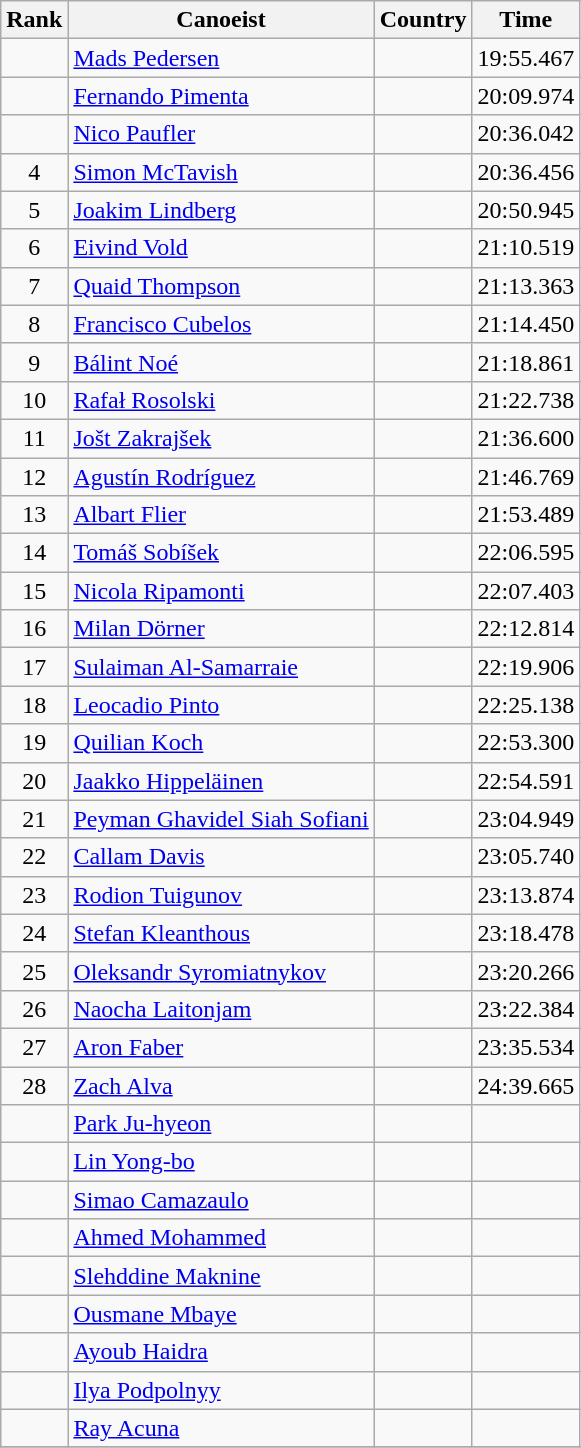<table class="wikitable sortable" style="text-align:center">
<tr>
<th>Rank</th>
<th>Canoeist</th>
<th>Country</th>
<th>Time</th>
</tr>
<tr>
<td></td>
<td align="left"><a href='#'>Mads Pedersen</a></td>
<td align="left"></td>
<td>19:55.467</td>
</tr>
<tr>
<td></td>
<td align="left"><a href='#'>Fernando Pimenta</a></td>
<td align="left"></td>
<td>20:09.974</td>
</tr>
<tr>
<td></td>
<td align="left"><a href='#'>Nico Paufler</a></td>
<td align="left"></td>
<td>20:36.042</td>
</tr>
<tr>
<td>4</td>
<td align="left"><a href='#'>Simon McTavish</a></td>
<td align="left"></td>
<td>20:36.456</td>
</tr>
<tr>
<td>5</td>
<td align="left"><a href='#'>Joakim Lindberg</a></td>
<td align="left"></td>
<td>20:50.945</td>
</tr>
<tr>
<td>6</td>
<td align="left"><a href='#'>Eivind Vold</a></td>
<td align="left"></td>
<td>21:10.519</td>
</tr>
<tr>
<td>7</td>
<td align="left"><a href='#'>Quaid Thompson</a></td>
<td align="left"></td>
<td>21:13.363</td>
</tr>
<tr>
<td>8</td>
<td align="left"><a href='#'>Francisco Cubelos</a></td>
<td align="left"></td>
<td>21:14.450</td>
</tr>
<tr>
<td>9</td>
<td align="left"><a href='#'>Bálint Noé</a></td>
<td align="left"></td>
<td>21:18.861</td>
</tr>
<tr>
<td>10</td>
<td align="left"><a href='#'>Rafał Rosolski</a></td>
<td align="left"></td>
<td>21:22.738</td>
</tr>
<tr>
<td>11</td>
<td align="left"><a href='#'>Jošt Zakrajšek</a></td>
<td align="left"></td>
<td>21:36.600</td>
</tr>
<tr>
<td>12</td>
<td align="left"><a href='#'>Agustín Rodríguez</a></td>
<td align="left"></td>
<td>21:46.769</td>
</tr>
<tr>
<td>13</td>
<td align="left"><a href='#'>Albart Flier</a></td>
<td align="left"></td>
<td>21:53.489</td>
</tr>
<tr>
<td>14</td>
<td align="left"><a href='#'>Tomáš Sobíšek</a></td>
<td align="left"></td>
<td>22:06.595</td>
</tr>
<tr>
<td>15</td>
<td align="left"><a href='#'>Nicola Ripamonti</a></td>
<td align="left"></td>
<td>22:07.403</td>
</tr>
<tr>
<td>16</td>
<td align="left"><a href='#'>Milan Dörner</a></td>
<td align="left"></td>
<td>22:12.814</td>
</tr>
<tr>
<td>17</td>
<td align="left"><a href='#'>Sulaiman Al-Samarraie</a></td>
<td align="left"></td>
<td>22:19.906</td>
</tr>
<tr>
<td>18</td>
<td align="left"><a href='#'>Leocadio Pinto</a></td>
<td align="left"></td>
<td>22:25.138</td>
</tr>
<tr>
<td>19</td>
<td align="left"><a href='#'>Quilian Koch</a></td>
<td align="left"></td>
<td>22:53.300</td>
</tr>
<tr>
<td>20</td>
<td align="left"><a href='#'>Jaakko Hippeläinen</a></td>
<td align="left"></td>
<td>22:54.591</td>
</tr>
<tr>
<td>21</td>
<td align="left"><a href='#'>Peyman Ghavidel Siah Sofiani</a></td>
<td align="left"></td>
<td>23:04.949</td>
</tr>
<tr>
<td>22</td>
<td align="left"><a href='#'>Callam Davis</a></td>
<td align="left"></td>
<td>23:05.740</td>
</tr>
<tr>
<td>23</td>
<td align="left"><a href='#'>Rodion Tuigunov</a></td>
<td align="left"></td>
<td>23:13.874</td>
</tr>
<tr>
<td>24</td>
<td align="left"><a href='#'>Stefan Kleanthous </a></td>
<td align="left"></td>
<td>23:18.478</td>
</tr>
<tr>
<td>25</td>
<td align="left"><a href='#'>Oleksandr Syromiatnykov</a></td>
<td align="left"></td>
<td>23:20.266</td>
</tr>
<tr>
<td>26</td>
<td align="left"><a href='#'>Naocha Laitonjam</a></td>
<td align="left"></td>
<td>23:22.384</td>
</tr>
<tr>
<td>27</td>
<td align="left"><a href='#'>Aron Faber</a></td>
<td align="left"></td>
<td>23:35.534</td>
</tr>
<tr>
<td>28</td>
<td align="left"><a href='#'>Zach Alva</a></td>
<td align="left"></td>
<td>24:39.665</td>
</tr>
<tr>
<td></td>
<td align="left"><a href='#'>Park Ju-hyeon</a></td>
<td align="left"></td>
<td></td>
</tr>
<tr>
<td></td>
<td align="left"><a href='#'>Lin Yong-bo</a></td>
<td align="left"></td>
<td></td>
</tr>
<tr>
<td></td>
<td align="left"><a href='#'>Simao Camazaulo</a></td>
<td align="left"></td>
<td></td>
</tr>
<tr>
<td></td>
<td align="left"><a href='#'>Ahmed Mohammed</a></td>
<td align="left"></td>
<td></td>
</tr>
<tr>
<td></td>
<td align="left"><a href='#'>Slehddine Maknine</a></td>
<td align="left"></td>
<td></td>
</tr>
<tr>
<td></td>
<td align="left"><a href='#'>Ousmane Mbaye</a></td>
<td align="left"></td>
<td></td>
</tr>
<tr>
<td></td>
<td align="left"><a href='#'>Ayoub Haidra</a></td>
<td align="left"></td>
<td></td>
</tr>
<tr>
<td></td>
<td align="left"><a href='#'>Ilya Podpolnyy</a></td>
<td align="left"></td>
<td></td>
</tr>
<tr>
<td></td>
<td align="left"><a href='#'>Ray Acuna</a></td>
<td align="left"></td>
<td></td>
</tr>
<tr>
</tr>
</table>
